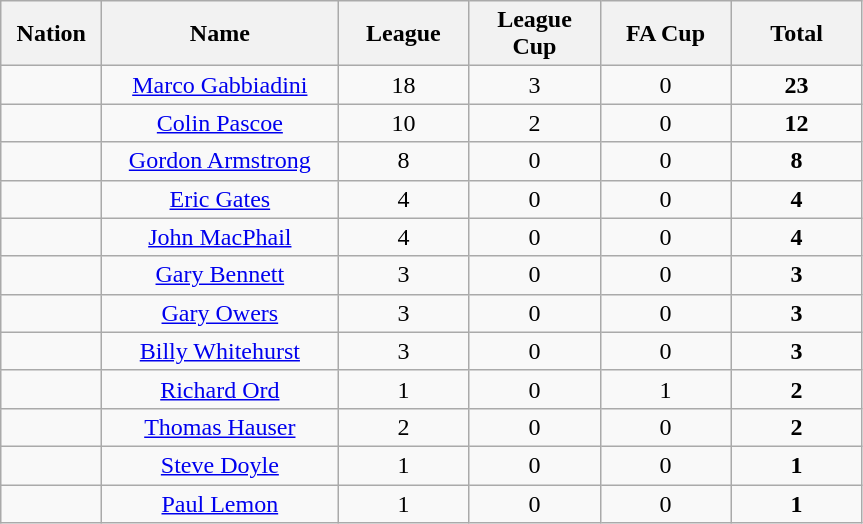<table class="wikitable" style="text-align: center;">
<tr>
<th width=60>Nation</th>
<th width=150>Name</th>
<th width=80>League</th>
<th width=80>League Cup</th>
<th width=80>FA Cup</th>
<th width=80>Total</th>
</tr>
<tr>
<td></td>
<td><a href='#'>Marco Gabbiadini</a></td>
<td>18</td>
<td>3</td>
<td>0</td>
<td><strong>23</strong></td>
</tr>
<tr>
<td></td>
<td><a href='#'>Colin Pascoe</a></td>
<td>10</td>
<td>2</td>
<td>0</td>
<td><strong>12</strong></td>
</tr>
<tr>
<td></td>
<td><a href='#'>Gordon Armstrong</a></td>
<td>8</td>
<td>0</td>
<td>0</td>
<td><strong>8</strong></td>
</tr>
<tr>
<td></td>
<td><a href='#'>Eric Gates</a></td>
<td>4</td>
<td>0</td>
<td>0</td>
<td><strong>4</strong></td>
</tr>
<tr>
<td></td>
<td><a href='#'>John MacPhail</a></td>
<td>4</td>
<td>0</td>
<td>0</td>
<td><strong>4</strong></td>
</tr>
<tr>
<td></td>
<td><a href='#'>Gary Bennett</a></td>
<td>3</td>
<td>0</td>
<td>0</td>
<td><strong>3</strong></td>
</tr>
<tr>
<td></td>
<td><a href='#'>Gary Owers</a></td>
<td>3</td>
<td>0</td>
<td>0</td>
<td><strong>3</strong></td>
</tr>
<tr>
<td></td>
<td><a href='#'>Billy Whitehurst</a></td>
<td>3</td>
<td>0</td>
<td>0</td>
<td><strong>3</strong></td>
</tr>
<tr>
<td></td>
<td><a href='#'>Richard Ord</a></td>
<td>1</td>
<td>0</td>
<td>1</td>
<td><strong>2</strong></td>
</tr>
<tr>
<td></td>
<td><a href='#'>Thomas Hauser</a></td>
<td>2</td>
<td>0</td>
<td>0</td>
<td><strong>2</strong></td>
</tr>
<tr>
<td></td>
<td><a href='#'>Steve Doyle</a></td>
<td>1</td>
<td>0</td>
<td>0</td>
<td><strong>1</strong></td>
</tr>
<tr>
<td></td>
<td><a href='#'>Paul Lemon</a></td>
<td>1</td>
<td>0</td>
<td>0</td>
<td><strong>1</strong></td>
</tr>
</table>
